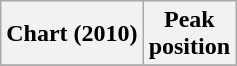<table class="wikitable plainrowheaders">
<tr>
<th scope="col">Chart (2010)</th>
<th scope="col">Peak<br>position</th>
</tr>
<tr>
</tr>
</table>
